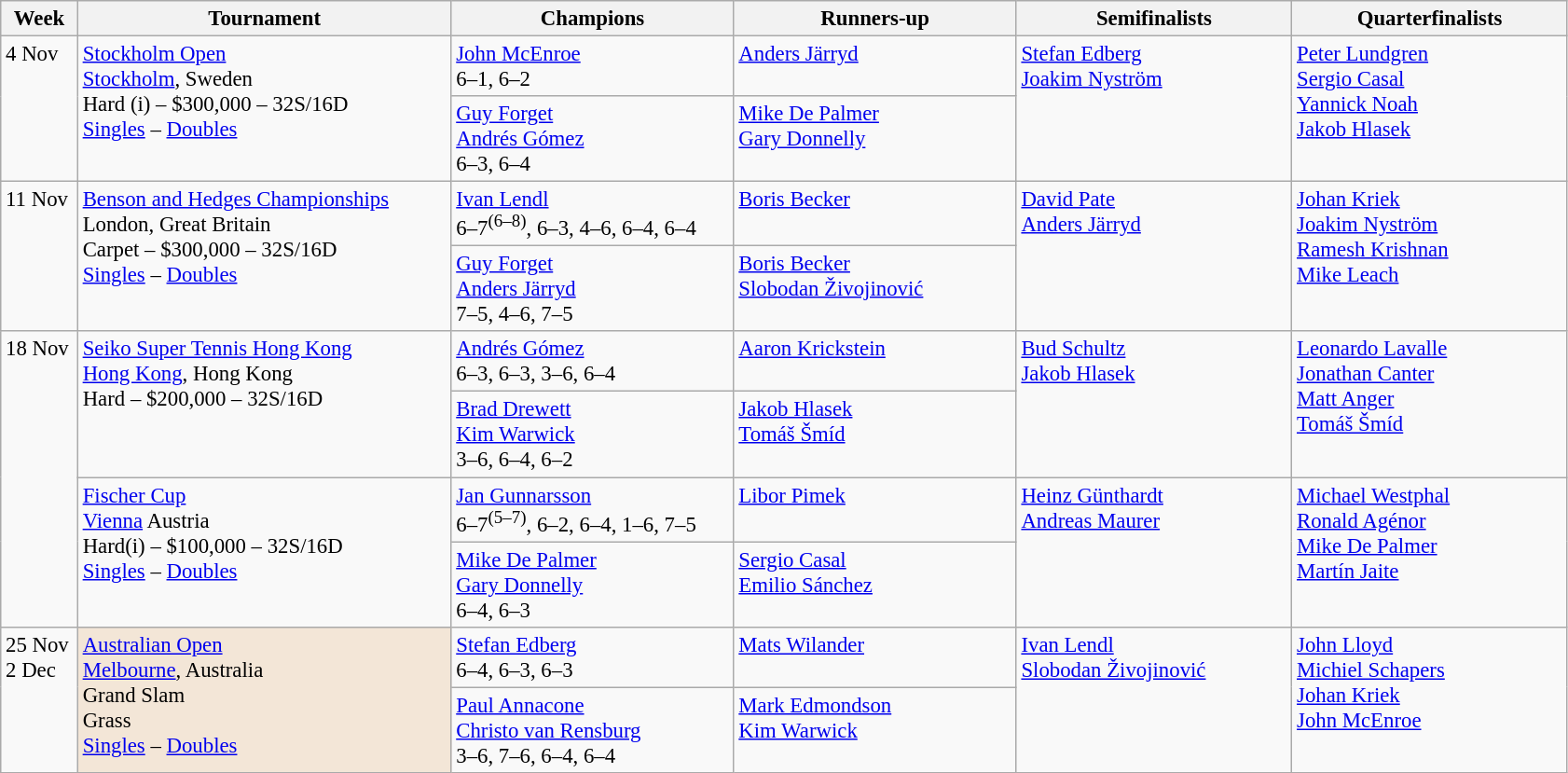<table class=wikitable style=font-size:95%>
<tr>
<th style="width:48px;">Week</th>
<th style="width:260px;">Tournament</th>
<th style="width:195px;">Champions</th>
<th style="width:195px;">Runners-up</th>
<th style="width:190px;">Semifinalists</th>
<th style="width:190px;">Quarterfinalists</th>
</tr>
<tr valign=top>
<td rowspan=2>4 Nov</td>
<td rowspan="2"><a href='#'>Stockholm Open</a><br> <a href='#'>Stockholm</a>, Sweden<br>Hard (i) – $300,000 – 32S/16D <br> <a href='#'>Singles</a> – <a href='#'>Doubles</a></td>
<td> <a href='#'>John McEnroe</a><br>6–1, 6–2</td>
<td> <a href='#'>Anders Järryd</a></td>
<td rowspan=2> <a href='#'>Stefan Edberg</a> <br>  <a href='#'>Joakim Nyström</a></td>
<td rowspan=2> <a href='#'>Peter Lundgren</a> <br>  <a href='#'>Sergio Casal</a> <br>  <a href='#'>Yannick Noah</a> <br>  <a href='#'>Jakob Hlasek</a></td>
</tr>
<tr valign=top>
<td> <a href='#'>Guy Forget</a><br> <a href='#'>Andrés Gómez</a><br>6–3, 6–4</td>
<td> <a href='#'>Mike De Palmer</a><br> <a href='#'>Gary Donnelly</a></td>
</tr>
<tr valign=top>
<td rowspan=2>11 Nov</td>
<td rowspan="2"><a href='#'>Benson and Hedges Championships</a><br> London, Great Britain<br>Carpet – $300,000 – 32S/16D <br> <a href='#'>Singles</a> – <a href='#'>Doubles</a></td>
<td> <a href='#'>Ivan Lendl</a><br>6–7<sup>(6–8)</sup>, 6–3, 4–6, 6–4, 6–4</td>
<td> <a href='#'>Boris Becker</a></td>
<td rowspan=2> <a href='#'>David Pate</a> <br>  <a href='#'>Anders Järryd</a></td>
<td rowspan=2> <a href='#'>Johan Kriek</a> <br>  <a href='#'>Joakim Nyström</a> <br>  <a href='#'>Ramesh Krishnan</a> <br>  <a href='#'>Mike Leach</a></td>
</tr>
<tr valign=top>
<td> <a href='#'>Guy Forget</a><br> <a href='#'>Anders Järryd</a><br>7–5, 4–6, 7–5</td>
<td> <a href='#'>Boris Becker</a><br> <a href='#'>Slobodan Živojinović</a></td>
</tr>
<tr valign=top>
<td rowspan=4>18 Nov</td>
<td rowspan="2"><a href='#'>Seiko Super Tennis Hong Kong</a><br> <a href='#'>Hong Kong</a>, Hong Kong<br>Hard – $200,000 – 32S/16D</td>
<td> <a href='#'>Andrés Gómez</a> <br> 6–3, 6–3, 3–6, 6–4</td>
<td> <a href='#'>Aaron Krickstein</a></td>
<td rowspan=2> <a href='#'>Bud Schultz</a> <br>  <a href='#'>Jakob Hlasek</a></td>
<td rowspan=2> <a href='#'>Leonardo Lavalle</a> <br>  <a href='#'>Jonathan Canter</a> <br>  <a href='#'>Matt Anger</a> <br>  <a href='#'>Tomáš Šmíd</a></td>
</tr>
<tr valign=top>
<td> <a href='#'>Brad Drewett</a> <br>  <a href='#'>Kim Warwick</a> <br> 3–6, 6–4, 6–2</td>
<td> <a href='#'>Jakob Hlasek</a> <br>  <a href='#'>Tomáš Šmíd</a></td>
</tr>
<tr valign=top>
<td rowspan="2"><a href='#'>Fischer Cup</a><br><a href='#'>Vienna</a> Austria<br>Hard(i) – $100,000 – 32S/16D<br><a href='#'>Singles</a> – <a href='#'>Doubles</a></td>
<td> <a href='#'>Jan Gunnarsson</a><br>6–7<sup>(5–7)</sup>, 6–2, 6–4, 1–6, 7–5</td>
<td> <a href='#'>Libor Pimek</a></td>
<td rowspan=2> <a href='#'>Heinz Günthardt</a><br> <a href='#'>Andreas Maurer</a></td>
<td rowspan=2> <a href='#'>Michael Westphal</a><br> <a href='#'>Ronald Agénor</a><br> <a href='#'>Mike De Palmer</a><br> <a href='#'>Martín Jaite</a></td>
</tr>
<tr valign=top>
<td> <a href='#'>Mike De Palmer</a><br> <a href='#'>Gary Donnelly</a><br>6–4, 6–3</td>
<td> <a href='#'>Sergio Casal</a><br> <a href='#'>Emilio Sánchez</a></td>
</tr>
<tr valign=top>
<td rowspan=2>25 Nov<br>2 Dec</td>
<td style="background:#F3E6D7;" rowspan="2"><a href='#'>Australian Open</a><br> <a href='#'>Melbourne</a>, Australia<br>Grand Slam<br>Grass<br><a href='#'>Singles</a> – <a href='#'>Doubles</a></td>
<td> <a href='#'>Stefan Edberg</a><br>6–4, 6–3, 6–3</td>
<td> <a href='#'>Mats Wilander</a></td>
<td rowspan=2> <a href='#'>Ivan Lendl</a><br> <a href='#'>Slobodan Živojinović</a></td>
<td rowspan=2> <a href='#'>John Lloyd</a><br> <a href='#'>Michiel Schapers</a><br> <a href='#'>Johan Kriek</a><br> <a href='#'>John McEnroe</a></td>
</tr>
<tr valign=top>
<td> <a href='#'>Paul Annacone</a><br> <a href='#'>Christo van Rensburg</a><br>3–6, 7–6, 6–4, 6–4</td>
<td> <a href='#'>Mark Edmondson</a><br> <a href='#'>Kim Warwick</a></td>
</tr>
</table>
